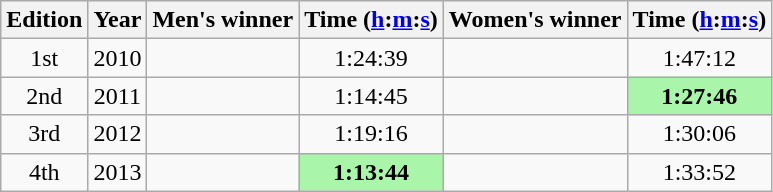<table class="wikitable sortable" style="text-align:center">
<tr>
<th class=unsortable>Edition</th>
<th>Year</th>
<th class=unsortable>Men's winner</th>
<th>Time (<a href='#'>h</a>:<a href='#'>m</a>:<a href='#'>s</a>)</th>
<th class=unsortable>Women's winner</th>
<th>Time (<a href='#'>h</a>:<a href='#'>m</a>:<a href='#'>s</a>)</th>
</tr>
<tr>
<td>1st</td>
<td>2010</td>
<td align=left></td>
<td>1:24:39</td>
<td align=left></td>
<td>1:47:12</td>
</tr>
<tr>
<td>2nd</td>
<td>2011</td>
<td align=left></td>
<td>1:14:45</td>
<td align=left></td>
<td bgcolor=#A9F5A9><strong>1:27:46</strong></td>
</tr>
<tr>
<td>3rd</td>
<td>2012</td>
<td align=left></td>
<td>1:19:16</td>
<td align=left></td>
<td>1:30:06</td>
</tr>
<tr>
<td>4th</td>
<td>2013</td>
<td align=left></td>
<td bgcolor=#A9F5A9><strong>1:13:44</strong></td>
<td align=left></td>
<td>1:33:52</td>
</tr>
</table>
